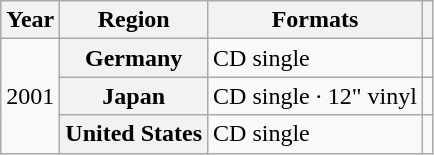<table class="wikitable plainrowheaders" style="text-align:center;">
<tr>
<th>Year</th>
<th>Region</th>
<th>Formats</th>
<th></th>
</tr>
<tr>
<td rowspan="3">2001</td>
<th scope="row">Germany</th>
<td align="left">CD single</td>
<td></td>
</tr>
<tr>
<th scope="row">Japan</th>
<td align="left">CD single · 12" vinyl</td>
<td></td>
</tr>
<tr>
<th scope="row">United States</th>
<td align="left">CD single</td>
<td></td>
</tr>
</table>
